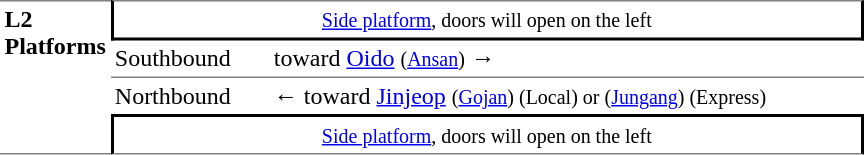<table table border=0 cellspacing=0 cellpadding=3>
<tr>
<td style="border-top:solid 1px gray;border-bottom:solid 1px gray;" width=50 rowspan=10 valign=top><strong>L2<br>Platforms</strong></td>
<td style="border-top:solid 1px gray;border-right:solid 2px black;border-left:solid 2px black;border-bottom:solid 2px black;text-align:center;" colspan=2><small><a href='#'>Side platform</a>, doors will open on the left</small></td>
</tr>
<tr>
<td>Southbound</td>
<td>  toward <a href='#'>Oido</a> <small>(<a href='#'>Ansan</a>)</small> →</td>
</tr>
<tr>
<td style="border-bottom:solid 0px gray;border-top:solid 1px gray;" width=100>Northbound</td>
<td style="border-bottom:solid 0px gray;border-top:solid 1px gray;" width=390>←  toward <a href='#'>Jinjeop</a> <small>(<a href='#'>Gojan</a>) (Local) or (<a href='#'>Jungang</a>) (Express) </small></td>
</tr>
<tr>
<td style="border-top:solid 2px black;border-right:solid 2px black;border-left:solid 2px black;border-bottom:solid 1px gray;text-align:center;" colspan=2><small><a href='#'>Side platform</a>, doors will open on the left</small></td>
</tr>
</table>
